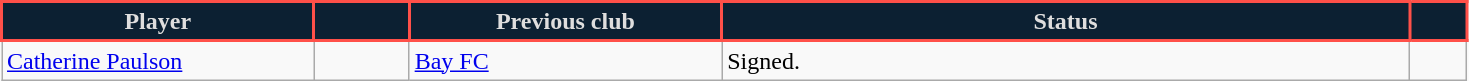<table class="wikitable sortable">
<tr>
<th style="background:#0C2032; color:#DFDEDE; border:2px solid #FF5049; width:200px;" scope="col">Player</th>
<th style="background:#0C2032; color:#DFDEDE; border:2px solid #FF5049; width:55px;" scope="col"></th>
<th style="background:#0C2032; color:#DFDEDE; border:2px solid #FF5049; width:200px;" scope="col">Previous club</th>
<th style="background:#0C2032; color:#DFDEDE; border:2px solid #FF5049; width:450px;" scope="col">Status</th>
<th style="background:#0C2032; color:#DFDEDE; border:2px solid #FF5049; width:30px;" scope="col"></th>
</tr>
<tr>
<td> <a href='#'>Catherine Paulson</a></td>
<td align="center"></td>
<td> <a href='#'>Bay FC</a></td>
<td>Signed.</td>
<td></td>
</tr>
</table>
